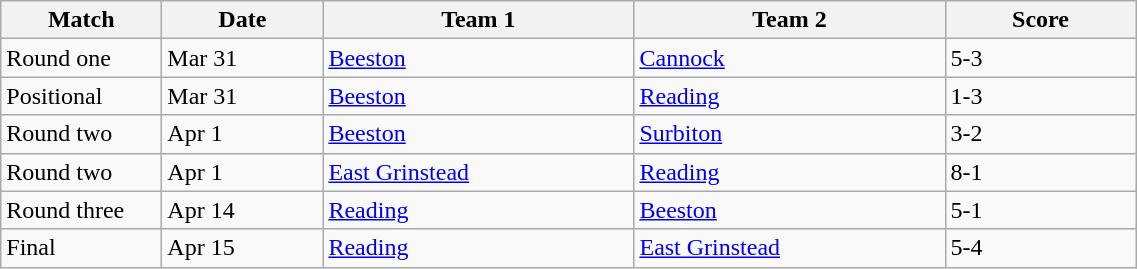<table class="wikitable" style="font-size: 100%">
<tr>
<th width=100>Match</th>
<th width=100>Date</th>
<th width=200>Team 1</th>
<th width=200>Team 2</th>
<th width=120>Score</th>
</tr>
<tr>
<td>Round one</td>
<td>Mar 31</td>
<td><a href='#'>Beeston</a></td>
<td><a href='#'>Cannock</a></td>
<td>5-3</td>
</tr>
<tr>
<td>Positional</td>
<td>Mar 31</td>
<td><a href='#'>Beeston</a></td>
<td><a href='#'>Reading</a></td>
<td>1-3</td>
</tr>
<tr>
<td>Round two</td>
<td>Apr 1</td>
<td><a href='#'>Beeston</a></td>
<td><a href='#'>Surbiton</a></td>
<td>3-2</td>
</tr>
<tr>
<td>Round two</td>
<td>Apr 1</td>
<td><a href='#'>East Grinstead</a></td>
<td><a href='#'>Reading</a></td>
<td>8-1</td>
</tr>
<tr>
<td>Round three</td>
<td>Apr 14</td>
<td><a href='#'>Reading</a></td>
<td><a href='#'>Beeston</a></td>
<td>5-1</td>
</tr>
<tr>
<td>Final </td>
<td>Apr 15</td>
<td><a href='#'>Reading</a></td>
<td><a href='#'>East Grinstead</a></td>
<td>5-4</td>
</tr>
</table>
